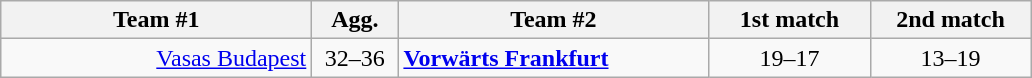<table class=wikitable style="text-align:center">
<tr>
<th width=200>Team #1</th>
<th width=50>Agg.</th>
<th width=200>Team #2</th>
<th width=100>1st match</th>
<th width=100>2nd match</th>
</tr>
<tr>
<td align=right><a href='#'>Vasas Budapest</a> </td>
<td align=center>32–36</td>
<td align=left> <strong><a href='#'>Vorwärts Frankfurt</a></strong></td>
<td align=center>19–17</td>
<td align=center>13–19</td>
</tr>
</table>
